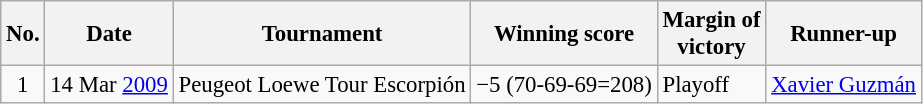<table class="wikitable" style="font-size:95%;">
<tr>
<th>No.</th>
<th>Date</th>
<th>Tournament</th>
<th>Winning score</th>
<th>Margin of<br>victory</th>
<th>Runner-up</th>
</tr>
<tr>
<td align=center>1</td>
<td align=right>14 Mar <a href='#'>2009</a></td>
<td>Peugeot Loewe Tour Escorpión</td>
<td>−5 (70-69-69=208)</td>
<td>Playoff</td>
<td> <a href='#'>Xavier Guzmán</a></td>
</tr>
</table>
